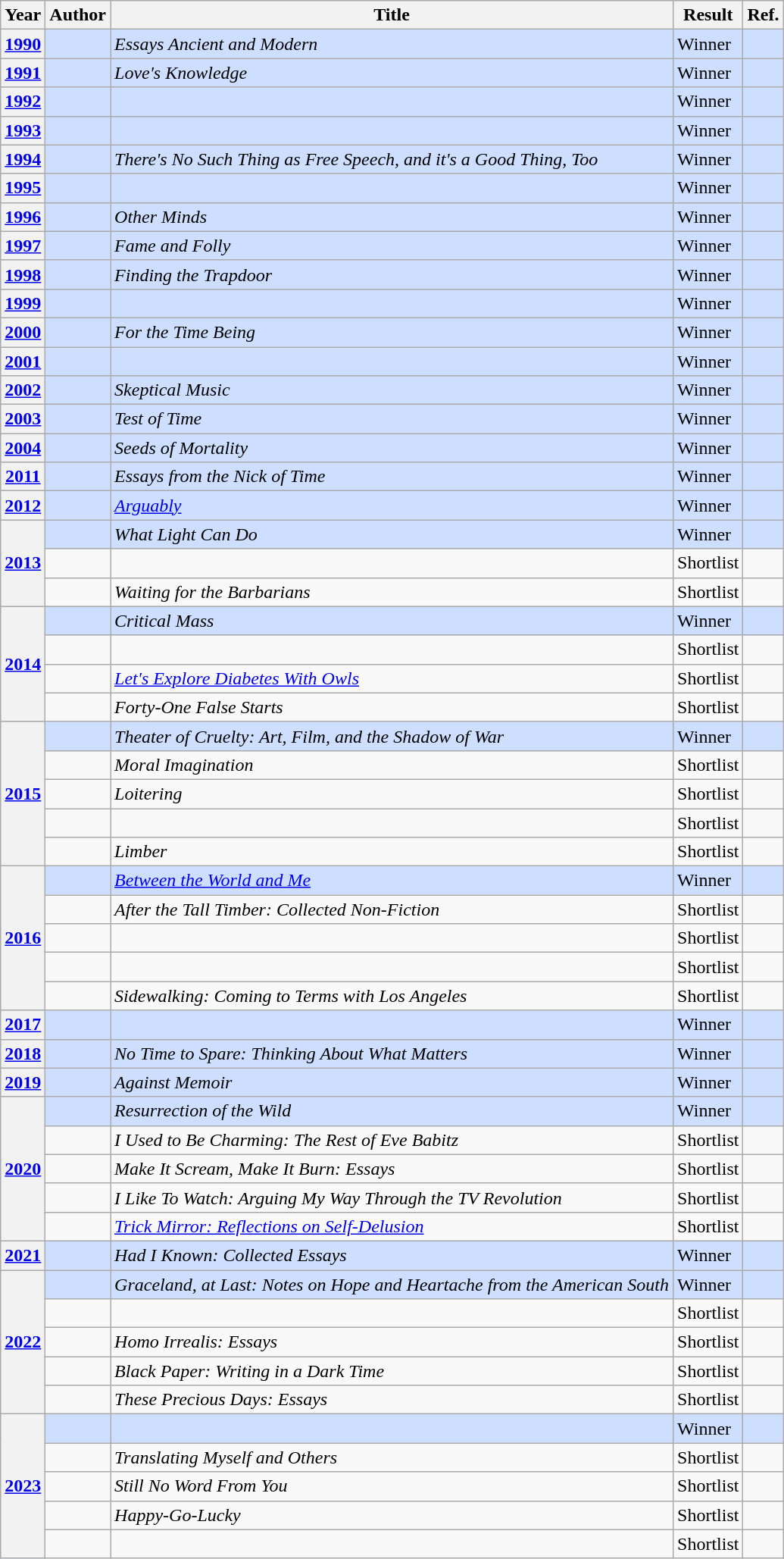<table class="wikitable sortable mw-collapsible">
<tr>
<th>Year</th>
<th>Author</th>
<th>Title</th>
<th>Result</th>
<th>Ref.</th>
</tr>
<tr style="background:#cddeff">
<th><a href='#'>1990</a></th>
<td></td>
<td><em>Essays Ancient and Modern</em></td>
<td>Winner</td>
<td></td>
</tr>
<tr style="background:#cddeff">
<th><a href='#'>1991</a></th>
<td></td>
<td><em>Love's Knowledge</em></td>
<td>Winner</td>
<td></td>
</tr>
<tr style="background:#cddeff">
<th><a href='#'>1992</a></th>
<td></td>
<td><em></em></td>
<td>Winner</td>
<td></td>
</tr>
<tr style="background:#cddeff">
<th><a href='#'>1993</a></th>
<td></td>
<td><em></em></td>
<td>Winner</td>
<td></td>
</tr>
<tr style="background:#cddeff">
<th><a href='#'>1994</a></th>
<td></td>
<td><em>There's No Such Thing as Free Speech, and it's a Good Thing, Too</em></td>
<td>Winner</td>
<td></td>
</tr>
<tr style="background:#cddeff">
<th><a href='#'>1995</a></th>
<td></td>
<td><em></em></td>
<td>Winner</td>
<td></td>
</tr>
<tr style="background:#cddeff">
<th><a href='#'>1996</a></th>
<td></td>
<td><em>Other Minds</em></td>
<td>Winner</td>
<td></td>
</tr>
<tr style="background:#cddeff">
<th><a href='#'>1997</a></th>
<td></td>
<td><em>Fame and Folly</em></td>
<td>Winner</td>
<td></td>
</tr>
<tr style="background:#cddeff">
<th><a href='#'>1998</a></th>
<td></td>
<td><em>Finding the Trapdoor</em></td>
<td>Winner</td>
<td></td>
</tr>
<tr style="background:#cddeff">
<th><a href='#'>1999</a></th>
<td></td>
<td><em></em></td>
<td>Winner</td>
<td></td>
</tr>
<tr style="background:#cddeff">
<th><a href='#'>2000</a></th>
<td></td>
<td><em>For the Time Being</em></td>
<td>Winner</td>
<td></td>
</tr>
<tr style="background:#cddeff">
<th><a href='#'>2001</a></th>
<td></td>
<td><em></em></td>
<td>Winner</td>
<td></td>
</tr>
<tr style="background:#cddeff">
<th><a href='#'>2002</a></th>
<td></td>
<td><em>Skeptical Music</em></td>
<td>Winner</td>
<td></td>
</tr>
<tr style="background:#cddeff">
<th><a href='#'>2003</a></th>
<td></td>
<td><em>Test of Time</em></td>
<td>Winner</td>
<td></td>
</tr>
<tr style="background:#cddeff">
<th><a href='#'>2004</a></th>
<td></td>
<td><em>Seeds of Mortality</em></td>
<td>Winner</td>
<td></td>
</tr>
<tr style="background:#cddeff">
<th><a href='#'>2011</a></th>
<td></td>
<td><em>Essays from the Nick of Time</em></td>
<td>Winner</td>
<td></td>
</tr>
<tr style="background:#cddeff">
<th><a href='#'>2012</a></th>
<td></td>
<td><em><a href='#'>Arguably</a></em></td>
<td>Winner</td>
<td></td>
</tr>
<tr style="background:#cddeff">
<th rowspan="3"><a href='#'>2013</a></th>
<td></td>
<td><em>What Light Can Do</em></td>
<td>Winner</td>
<td></td>
</tr>
<tr>
<td></td>
<td><em></em></td>
<td>Shortlist</td>
<td></td>
</tr>
<tr>
<td></td>
<td><em>Waiting for the Barbarians</em></td>
<td>Shortlist</td>
<td></td>
</tr>
<tr style="background:#cddeff">
<th rowspan="4"><a href='#'>2014</a></th>
<td></td>
<td><em>Critical Mass</em></td>
<td>Winner</td>
<td></td>
</tr>
<tr>
<td></td>
<td><em></em></td>
<td>Shortlist</td>
<td></td>
</tr>
<tr>
<td></td>
<td><em><a href='#'>Let's Explore Diabetes With Owls</a></em></td>
<td>Shortlist</td>
<td></td>
</tr>
<tr>
<td></td>
<td><em>Forty-One False Starts</em></td>
<td>Shortlist</td>
<td></td>
</tr>
<tr style="background:#cddeff">
<th rowspan="5"><a href='#'>2015</a></th>
<td></td>
<td><em>Theater of Cruelty: Art, Film, and the Shadow of War</em></td>
<td>Winner</td>
<td></td>
</tr>
<tr>
<td></td>
<td><em>Moral Imagination</em></td>
<td>Shortlist</td>
<td></td>
</tr>
<tr>
<td></td>
<td><em>Loitering</em></td>
<td>Shortlist</td>
<td></td>
</tr>
<tr>
<td></td>
<td><em></em></td>
<td>Shortlist</td>
<td></td>
</tr>
<tr>
<td></td>
<td><em>Limber</em></td>
<td>Shortlist</td>
<td></td>
</tr>
<tr style="background:#cddeff">
<th rowspan="5"><a href='#'>2016</a></th>
<td></td>
<td><em><a href='#'>Between the World and Me</a></em></td>
<td>Winner</td>
<td></td>
</tr>
<tr>
<td></td>
<td><em>After the Tall Timber: Collected Non-Fiction</em></td>
<td>Shortlist</td>
<td></td>
</tr>
<tr>
<td></td>
<td><em></em></td>
<td>Shortlist</td>
<td></td>
</tr>
<tr>
<td></td>
<td><em></em></td>
<td>Shortlist</td>
<td></td>
</tr>
<tr>
<td></td>
<td><em>Sidewalking: Coming to Terms with Los Angeles</em></td>
<td>Shortlist</td>
<td></td>
</tr>
<tr style="background:#cddeff">
<th><a href='#'>2017</a></th>
<td></td>
<td><em></em></td>
<td>Winner</td>
<td></td>
</tr>
<tr style="background:#cddeff">
<th><a href='#'>2018</a></th>
<td></td>
<td><em>No Time to Spare: Thinking About What Matters</em></td>
<td>Winner</td>
<td></td>
</tr>
<tr style="background:#cddeff">
<th><a href='#'>2019</a></th>
<td></td>
<td><em>Against Memoir</em></td>
<td>Winner</td>
<td></td>
</tr>
<tr style="background:#cddeff">
<th rowspan="5"><a href='#'>2020</a></th>
<td></td>
<td><em>Resurrection of the Wild</em></td>
<td>Winner</td>
<td></td>
</tr>
<tr>
<td></td>
<td><em>I Used to Be Charming: The Rest of Eve Babitz</em></td>
<td>Shortlist</td>
<td></td>
</tr>
<tr>
<td></td>
<td><em>Make It Scream, Make It Burn: Essays</em></td>
<td>Shortlist</td>
<td></td>
</tr>
<tr>
<td></td>
<td><em>I Like To Watch: Arguing My Way Through the TV Revolution</em></td>
<td>Shortlist</td>
<td></td>
</tr>
<tr>
<td></td>
<td><em><a href='#'>Trick Mirror: Reflections on Self-Delusion</a></em></td>
<td>Shortlist</td>
<td></td>
</tr>
<tr style="background:#cddeff">
<th><a href='#'>2021</a></th>
<td></td>
<td><em>Had I Known: Collected Essays</em></td>
<td>Winner</td>
<td></td>
</tr>
<tr style="background:#cddeff">
<th rowspan="5"><a href='#'>2022</a></th>
<td></td>
<td><em>Graceland, at Last: Notes on Hope and Heartache from the American South</em></td>
<td>Winner</td>
<td></td>
</tr>
<tr>
<td></td>
<td><em></em></td>
<td>Shortlist</td>
<td></td>
</tr>
<tr>
<td></td>
<td><em>Homo Irrealis: Essays</em></td>
<td>Shortlist</td>
<td></td>
</tr>
<tr>
<td></td>
<td><em>Black Paper: Writing in a Dark Time</em></td>
<td>Shortlist</td>
<td></td>
</tr>
<tr>
<td></td>
<td><em>These Precious Days: Essays</em></td>
<td>Shortlist</td>
<td></td>
</tr>
<tr style="background:#cddeff">
<th rowspan="5"><a href='#'>2023</a></th>
<td></td>
<td><em></em></td>
<td>Winner</td>
<td></td>
</tr>
<tr>
<td></td>
<td><em>Translating Myself and Others</em></td>
<td>Shortlist</td>
<td></td>
</tr>
<tr>
<td></td>
<td><em>Still No Word From You</em></td>
<td>Shortlist</td>
<td></td>
</tr>
<tr>
<td></td>
<td><em>Happy-Go-Lucky</em></td>
<td>Shortlist</td>
<td></td>
</tr>
<tr>
<td></td>
<td><em></em></td>
<td>Shortlist</td>
<td></td>
</tr>
</table>
